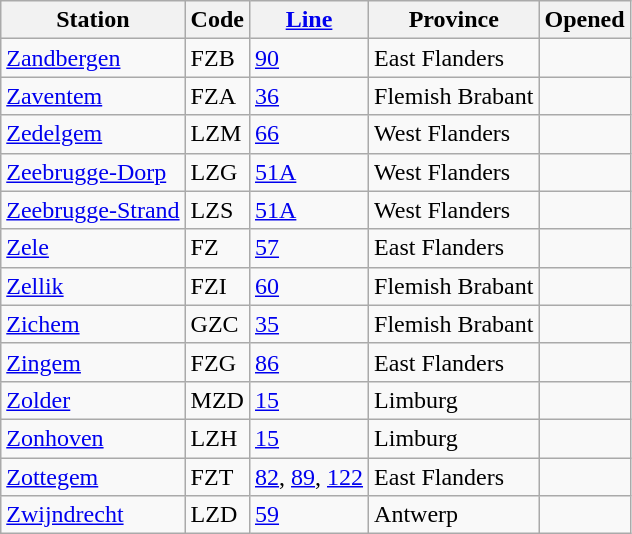<table class="wikitable sortable">
<tr>
<th>Station</th>
<th>Code</th>
<th><a href='#'>Line</a></th>
<th>Province</th>
<th>Opened</th>
</tr>
<tr>
<td><a href='#'>Zandbergen</a></td>
<td>FZB</td>
<td><a href='#'>90</a></td>
<td>East Flanders</td>
<td></td>
</tr>
<tr>
<td><a href='#'>Zaventem</a></td>
<td>FZA</td>
<td><a href='#'>36</a></td>
<td>Flemish Brabant</td>
<td></td>
</tr>
<tr>
<td><a href='#'>Zedelgem</a></td>
<td>LZM</td>
<td><a href='#'>66</a></td>
<td>West Flanders</td>
<td></td>
</tr>
<tr>
<td><a href='#'>Zeebrugge-Dorp</a></td>
<td>LZG</td>
<td><a href='#'>51A</a></td>
<td>West Flanders</td>
<td></td>
</tr>
<tr>
<td><a href='#'>Zeebrugge-Strand</a></td>
<td>LZS</td>
<td><a href='#'>51A</a></td>
<td>West Flanders</td>
<td></td>
</tr>
<tr>
<td><a href='#'>Zele</a></td>
<td>FZ</td>
<td><a href='#'>57</a></td>
<td>East Flanders</td>
<td></td>
</tr>
<tr>
<td><a href='#'>Zellik</a></td>
<td>FZI</td>
<td><a href='#'>60</a></td>
<td>Flemish Brabant</td>
<td></td>
</tr>
<tr>
<td><a href='#'>Zichem</a></td>
<td>GZC</td>
<td><a href='#'>35</a></td>
<td>Flemish Brabant</td>
<td></td>
</tr>
<tr>
<td><a href='#'>Zingem</a></td>
<td>FZG</td>
<td><a href='#'>86</a></td>
<td>East Flanders</td>
<td></td>
</tr>
<tr>
<td><a href='#'>Zolder</a></td>
<td>MZD</td>
<td><a href='#'>15</a></td>
<td>Limburg</td>
<td></td>
</tr>
<tr>
<td><a href='#'>Zonhoven</a></td>
<td>LZH</td>
<td><a href='#'>15</a></td>
<td>Limburg</td>
<td></td>
</tr>
<tr>
<td><a href='#'>Zottegem</a></td>
<td>FZT</td>
<td><a href='#'>82</a>, <a href='#'>89</a>, <a href='#'>122</a></td>
<td>East Flanders</td>
<td></td>
</tr>
<tr>
<td><a href='#'>Zwijndrecht</a></td>
<td>LZD</td>
<td><a href='#'>59</a></td>
<td>Antwerp</td>
<td></td>
</tr>
</table>
